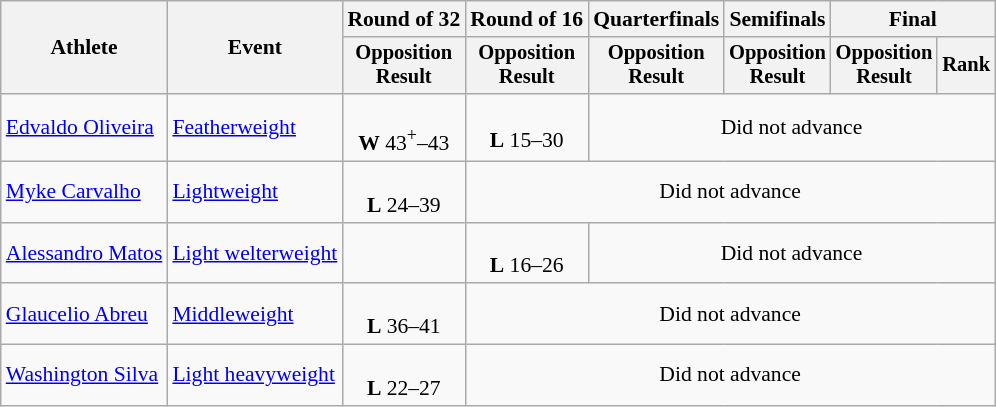<table class="wikitable" style="font-size:90%">
<tr>
<th rowspan="2">Athlete</th>
<th rowspan="2">Event</th>
<th>Round of 32</th>
<th>Round of 16</th>
<th>Quarterfinals</th>
<th>Semifinals</th>
<th colspan=2>Final</th>
</tr>
<tr style="font-size:95%">
<th>Opposition<br>Result</th>
<th>Opposition<br>Result</th>
<th>Opposition<br>Result</th>
<th>Opposition<br>Result</th>
<th>Opposition<br>Result</th>
<th>Rank</th>
</tr>
<tr align=center>
<td align=left><a href='#'>Edvaldo Oliveira</a></td>
<td align=left><a href='#'>Featherweight</a></td>
<td><br><strong>W</strong> 43<sup>+</sup>–43</td>
<td><br><strong>L</strong> 15–30</td>
<td colspan=4>Did not advance</td>
</tr>
<tr align=center>
<td align=left><a href='#'>Myke Carvalho</a></td>
<td align=left><a href='#'>Lightweight</a></td>
<td><br><strong>L</strong> 24–39</td>
<td colspan=5>Did not advance</td>
</tr>
<tr align=center>
<td align=left><a href='#'>Alessandro Matos</a></td>
<td align=left><a href='#'>Light welterweight</a></td>
<td></td>
<td><br><strong>L</strong> 16–26</td>
<td colspan=4>Did not advance</td>
</tr>
<tr align=center>
<td align=left><a href='#'>Glaucelio Abreu</a></td>
<td align=left><a href='#'>Middleweight</a></td>
<td><br><strong>L</strong> 36–41</td>
<td colspan=5>Did not advance</td>
</tr>
<tr align=center>
<td align=left><a href='#'>Washington Silva</a></td>
<td align=left><a href='#'>Light heavyweight</a></td>
<td><br><strong>L</strong> 22–27</td>
<td colspan=5>Did not advance</td>
</tr>
</table>
